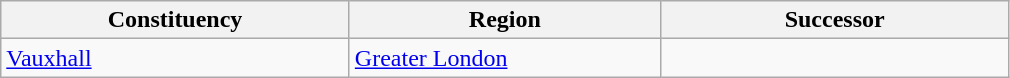<table class="wikitable">
<tr>
<th width="225px">Constituency</th>
<th width="200px">Region</th>
<th width="225px">Successor</th>
</tr>
<tr>
<td><a href='#'>Vauxhall</a></td>
<td><a href='#'>Greater London</a></td>
</tr>
</table>
